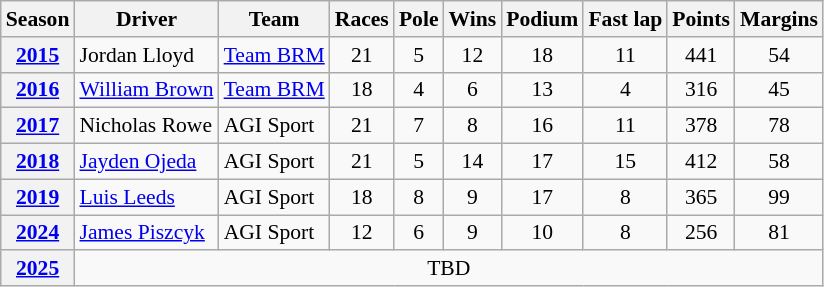<table class="wikitable" style="font-size:90%; text-align:center;">
<tr>
<th>Season</th>
<th>Driver</th>
<th>Team</th>
<th>Races</th>
<th>Pole</th>
<th>Wins</th>
<th>Podium</th>
<th>Fast lap</th>
<th>Points</th>
<th>Margins</th>
</tr>
<tr>
<th><a href='#'>2015</a></th>
<td align=left> Jordan Lloyd</td>
<td align=left> <a href='#'>Team BRM</a></td>
<td>21</td>
<td>5</td>
<td>12</td>
<td>18</td>
<td>11</td>
<td>441</td>
<td>54</td>
</tr>
<tr>
<th><a href='#'>2016</a></th>
<td align=left> <a href='#'>William Brown</a></td>
<td align=left> <a href='#'>Team BRM</a></td>
<td>18</td>
<td>4</td>
<td>6</td>
<td>13</td>
<td>4</td>
<td>316</td>
<td>45</td>
</tr>
<tr>
<th><a href='#'>2017</a></th>
<td align=left> Nicholas Rowe</td>
<td align=left> AGI Sport</td>
<td>21</td>
<td>7</td>
<td>8</td>
<td>16</td>
<td>11</td>
<td>378</td>
<td>78</td>
</tr>
<tr>
<th><a href='#'>2018</a></th>
<td align=left> <a href='#'>Jayden Ojeda</a></td>
<td align=left> AGI Sport</td>
<td>21</td>
<td>5</td>
<td>14</td>
<td>17</td>
<td>15</td>
<td>412</td>
<td>58</td>
</tr>
<tr>
<th><a href='#'>2019</a></th>
<td align=left> <a href='#'>Luis Leeds</a></td>
<td align=left> AGI Sport</td>
<td>18</td>
<td>8</td>
<td>9</td>
<td>17</td>
<td>8</td>
<td>365</td>
<td>99</td>
</tr>
<tr>
<th><a href='#'>2024</a></th>
<td align=left> <a href='#'>James Piszcyk</a></td>
<td align=left> AGI Sport</td>
<td>12</td>
<td>6</td>
<td>9</td>
<td>10</td>
<td>8</td>
<td>256</td>
<td>81</td>
</tr>
<tr>
<th><a href='#'>2025</a></th>
<td colspan="9">TBD</td>
</tr>
</table>
